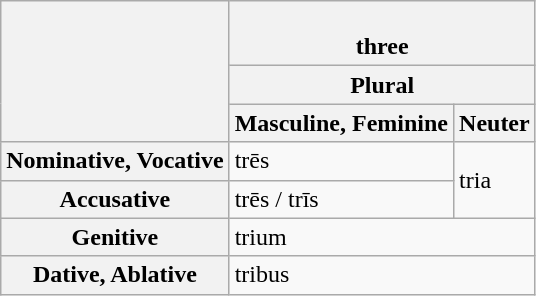<table class="wikitable">
<tr>
<th rowspan="3"></th>
<th colspan="2"><br>three</th>
</tr>
<tr>
<th colspan="2">Plural</th>
</tr>
<tr>
<th>Masculine, Feminine</th>
<th>Neuter</th>
</tr>
<tr>
<th>Nominative, Vocative</th>
<td>trēs</td>
<td rowspan="2">tria</td>
</tr>
<tr>
<th>Accusative</th>
<td>trēs / trīs</td>
</tr>
<tr>
<th>Genitive</th>
<td colspan="2">trium</td>
</tr>
<tr>
<th>Dative, Ablative</th>
<td colspan="2">tribus</td>
</tr>
</table>
